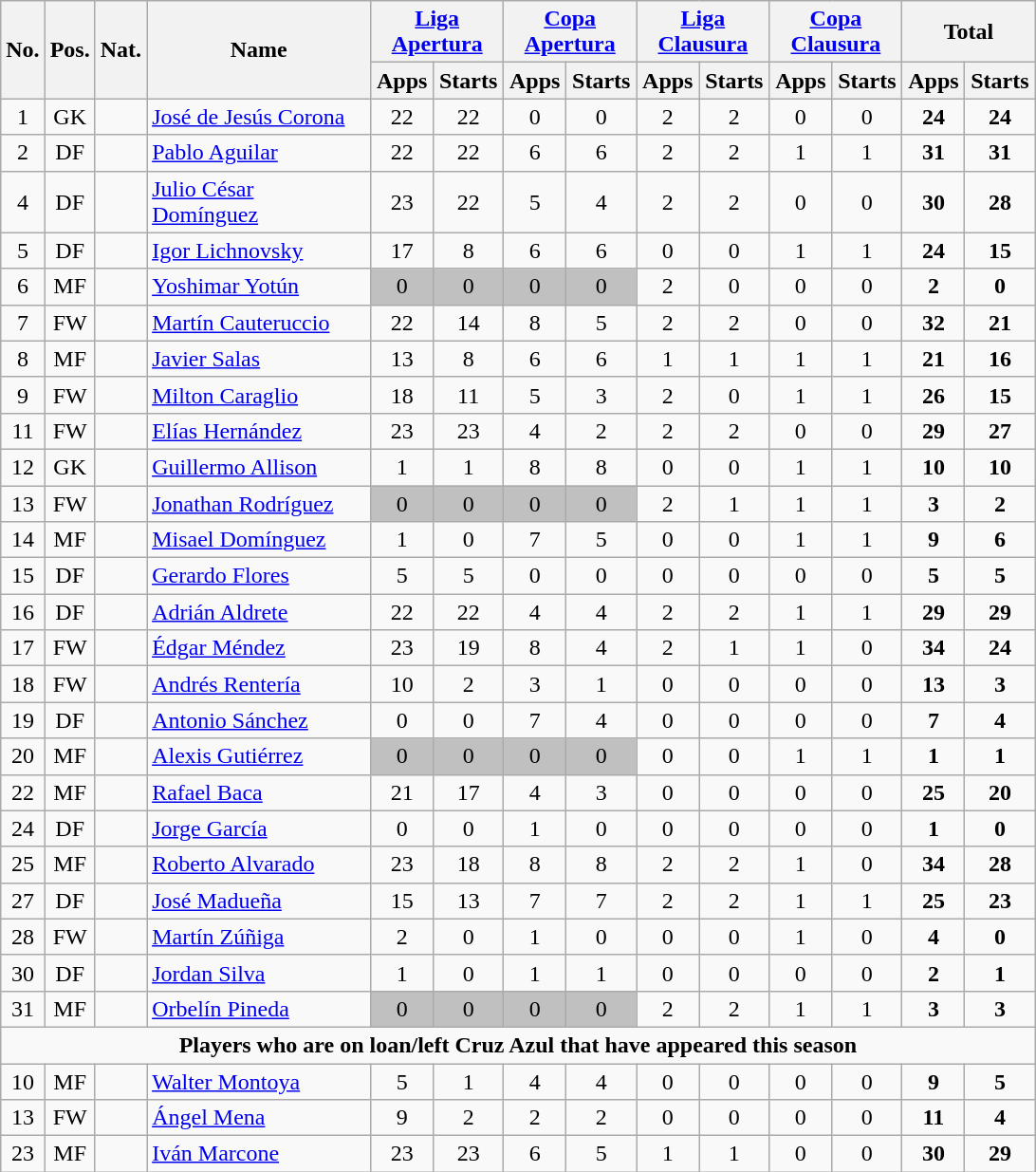<table class="wikitable sortable" style="text-align:center">
<tr>
<th rowspan="2">No.</th>
<th rowspan="2">Pos.</th>
<th rowspan="2">Nat.</th>
<th rowspan="2" style="width:150px;">Name</th>
<th colspan="2" style="width:86px;"><a href='#'>Liga Apertura</a></th>
<th colspan="2" style="width:86px;"><a href='#'>Copa Apertura</a></th>
<th colspan="2" style="width:86px;"><a href='#'>Liga Clausura</a></th>
<th colspan="2" style="width:86px;"><a href='#'>Copa Clausura</a></th>
<th colspan="2" style="width:86px;">Total</th>
</tr>
<tr>
<th>Apps</th>
<th>Starts</th>
<th>Apps</th>
<th>Starts</th>
<th>Apps</th>
<th>Starts</th>
<th>Apps</th>
<th>Starts</th>
<th>Apps</th>
<th>Starts</th>
</tr>
<tr>
<td>1</td>
<td>GK</td>
<td></td>
<td align=left><a href='#'>José de Jesús Corona</a></td>
<td>22</td>
<td>22</td>
<td>0</td>
<td>0</td>
<td>2</td>
<td>2</td>
<td>0</td>
<td>0</td>
<td><strong>24</strong></td>
<td><strong>24</strong></td>
</tr>
<tr>
<td>2</td>
<td>DF</td>
<td></td>
<td align=left><a href='#'>Pablo Aguilar</a></td>
<td>22</td>
<td>22</td>
<td>6</td>
<td>6</td>
<td>2</td>
<td>2</td>
<td>1</td>
<td>1</td>
<td><strong>31</strong></td>
<td><strong>31</strong></td>
</tr>
<tr>
<td>4</td>
<td>DF</td>
<td></td>
<td align=left><a href='#'>Julio César Domínguez</a></td>
<td>23</td>
<td>22</td>
<td>5</td>
<td>4</td>
<td>2</td>
<td>2</td>
<td>0</td>
<td>0</td>
<td><strong>30</strong></td>
<td><strong>28</strong></td>
</tr>
<tr>
<td>5</td>
<td>DF</td>
<td></td>
<td align=left><a href='#'>Igor Lichnovsky</a></td>
<td>17</td>
<td>8</td>
<td>6</td>
<td>6</td>
<td>0</td>
<td>0</td>
<td>1</td>
<td>1</td>
<td><strong>24</strong></td>
<td><strong>15</strong></td>
</tr>
<tr>
<td>6</td>
<td>MF</td>
<td></td>
<td align=left><a href='#'>Yoshimar Yotún</a></td>
<td bgcolor=silver>0</td>
<td bgcolor=silver>0</td>
<td bgcolor=silver>0</td>
<td bgcolor=silver>0</td>
<td>2</td>
<td>0</td>
<td>0</td>
<td>0</td>
<td><strong>2</strong></td>
<td><strong>0</strong></td>
</tr>
<tr>
<td>7</td>
<td>FW</td>
<td></td>
<td align=left><a href='#'>Martín Cauteruccio</a></td>
<td>22</td>
<td>14</td>
<td>8</td>
<td>5</td>
<td>2</td>
<td>2</td>
<td>0</td>
<td>0</td>
<td><strong>32</strong></td>
<td><strong>21</strong></td>
</tr>
<tr>
<td>8</td>
<td>MF</td>
<td></td>
<td align=left><a href='#'>Javier Salas</a></td>
<td>13</td>
<td>8</td>
<td>6</td>
<td>6</td>
<td>1</td>
<td>1</td>
<td>1</td>
<td>1</td>
<td><strong>21</strong></td>
<td><strong>16</strong></td>
</tr>
<tr>
<td>9</td>
<td>FW</td>
<td></td>
<td align=left><a href='#'>Milton Caraglio</a></td>
<td>18</td>
<td>11</td>
<td>5</td>
<td>3</td>
<td>2</td>
<td>0</td>
<td>1</td>
<td>1</td>
<td><strong>26</strong></td>
<td><strong>15</strong></td>
</tr>
<tr>
<td>11</td>
<td>FW</td>
<td></td>
<td align=left><a href='#'>Elías Hernández</a></td>
<td>23</td>
<td>23</td>
<td>4</td>
<td>2</td>
<td>2</td>
<td>2</td>
<td>0</td>
<td>0</td>
<td><strong>29</strong></td>
<td><strong>27</strong></td>
</tr>
<tr>
<td>12</td>
<td>GK</td>
<td></td>
<td align=left><a href='#'>Guillermo Allison</a></td>
<td>1</td>
<td>1</td>
<td>8</td>
<td>8</td>
<td>0</td>
<td>0</td>
<td>1</td>
<td>1</td>
<td><strong>10</strong></td>
<td><strong>10</strong></td>
</tr>
<tr>
<td>13</td>
<td>FW</td>
<td></td>
<td align=left><a href='#'>Jonathan Rodríguez</a></td>
<td bgcolor=silver>0</td>
<td bgcolor=silver>0</td>
<td bgcolor=silver>0</td>
<td bgcolor=silver>0</td>
<td>2</td>
<td>1</td>
<td>1</td>
<td>1</td>
<td><strong>3</strong></td>
<td><strong>2</strong></td>
</tr>
<tr>
<td>14</td>
<td>MF</td>
<td></td>
<td align=left><a href='#'>Misael Domínguez</a></td>
<td>1</td>
<td>0</td>
<td>7</td>
<td>5</td>
<td>0</td>
<td>0</td>
<td>1</td>
<td>1</td>
<td><strong>9</strong></td>
<td><strong>6</strong></td>
</tr>
<tr>
<td>15</td>
<td>DF</td>
<td></td>
<td align=left><a href='#'>Gerardo Flores</a></td>
<td>5</td>
<td>5</td>
<td>0</td>
<td>0</td>
<td>0</td>
<td>0</td>
<td>0</td>
<td>0</td>
<td><strong>5</strong></td>
<td><strong>5</strong></td>
</tr>
<tr>
<td>16</td>
<td>DF</td>
<td></td>
<td align=left><a href='#'>Adrián Aldrete</a></td>
<td>22</td>
<td>22</td>
<td>4</td>
<td>4</td>
<td>2</td>
<td>2</td>
<td>1</td>
<td>1</td>
<td><strong>29</strong></td>
<td><strong>29</strong></td>
</tr>
<tr>
<td>17</td>
<td>FW</td>
<td></td>
<td align=left><a href='#'>Édgar Méndez</a></td>
<td>23</td>
<td>19</td>
<td>8</td>
<td>4</td>
<td>2</td>
<td>1</td>
<td>1</td>
<td>0</td>
<td><strong>34</strong></td>
<td><strong>24</strong></td>
</tr>
<tr>
<td>18</td>
<td>FW</td>
<td></td>
<td align=left><a href='#'>Andrés Rentería</a></td>
<td>10</td>
<td>2</td>
<td>3</td>
<td>1</td>
<td>0</td>
<td>0</td>
<td>0</td>
<td>0</td>
<td><strong>13</strong></td>
<td><strong>3</strong></td>
</tr>
<tr>
<td>19</td>
<td>DF</td>
<td></td>
<td align=left><a href='#'>Antonio Sánchez</a></td>
<td>0</td>
<td>0</td>
<td>7</td>
<td>4</td>
<td>0</td>
<td>0</td>
<td>0</td>
<td>0</td>
<td><strong>7</strong></td>
<td><strong>4</strong></td>
</tr>
<tr>
<td>20</td>
<td>MF</td>
<td></td>
<td align=left><a href='#'>Alexis Gutiérrez</a></td>
<td bgcolor=silver>0</td>
<td bgcolor=silver>0</td>
<td bgcolor=silver>0</td>
<td bgcolor=silver>0</td>
<td>0</td>
<td>0</td>
<td>1</td>
<td>1</td>
<td><strong>1</strong></td>
<td><strong>1</strong></td>
</tr>
<tr>
<td>22</td>
<td>MF</td>
<td></td>
<td align=left><a href='#'>Rafael Baca</a></td>
<td>21</td>
<td>17</td>
<td>4</td>
<td>3</td>
<td>0</td>
<td>0</td>
<td>0</td>
<td>0</td>
<td><strong>25</strong></td>
<td><strong>20</strong></td>
</tr>
<tr>
<td>24</td>
<td>DF</td>
<td></td>
<td align=left><a href='#'>Jorge García</a></td>
<td>0</td>
<td>0</td>
<td>1</td>
<td>0</td>
<td>0</td>
<td>0</td>
<td>0</td>
<td>0</td>
<td><strong>1</strong></td>
<td><strong>0</strong></td>
</tr>
<tr>
<td>25</td>
<td>MF</td>
<td></td>
<td align=left><a href='#'>Roberto Alvarado</a></td>
<td>23</td>
<td>18</td>
<td>8</td>
<td>8</td>
<td>2</td>
<td>2</td>
<td>1</td>
<td>0</td>
<td><strong>34</strong></td>
<td><strong>28</strong></td>
</tr>
<tr>
<td>27</td>
<td>DF</td>
<td></td>
<td align=left><a href='#'>José Madueña</a></td>
<td>15</td>
<td>13</td>
<td>7</td>
<td>7</td>
<td>2</td>
<td>2</td>
<td>1</td>
<td>1</td>
<td><strong>25</strong></td>
<td><strong>23</strong></td>
</tr>
<tr>
<td>28</td>
<td>FW</td>
<td></td>
<td align=left><a href='#'>Martín Zúñiga</a></td>
<td>2</td>
<td>0</td>
<td>1</td>
<td>0</td>
<td>0</td>
<td>0</td>
<td>1</td>
<td>0</td>
<td><strong>4</strong></td>
<td><strong>0</strong></td>
</tr>
<tr>
<td>30</td>
<td>DF</td>
<td></td>
<td align=left><a href='#'>Jordan Silva</a></td>
<td>1</td>
<td>0</td>
<td>1</td>
<td>1</td>
<td>0</td>
<td>0</td>
<td>0</td>
<td>0</td>
<td><strong>2</strong></td>
<td><strong>1</strong></td>
</tr>
<tr>
<td>31</td>
<td>MF</td>
<td></td>
<td align=left><a href='#'>Orbelín Pineda</a></td>
<td bgcolor=silver>0</td>
<td bgcolor=silver>0</td>
<td bgcolor=silver>0</td>
<td bgcolor=silver>0</td>
<td>2</td>
<td>2</td>
<td>1</td>
<td>1</td>
<td><strong>3</strong></td>
<td><strong>3</strong></td>
</tr>
<tr>
<td colspan="14"><strong>Players who are on loan/left Cruz Azul that have appeared this season</strong></td>
</tr>
<tr>
<td>10</td>
<td>MF</td>
<td></td>
<td align=left><a href='#'>Walter Montoya</a></td>
<td>5</td>
<td>1</td>
<td>4</td>
<td>4</td>
<td>0</td>
<td>0</td>
<td>0</td>
<td>0</td>
<td><strong>9</strong></td>
<td><strong>5</strong></td>
</tr>
<tr>
<td>13</td>
<td>FW</td>
<td></td>
<td align=left><a href='#'>Ángel Mena</a></td>
<td>9</td>
<td>2</td>
<td>2</td>
<td>2</td>
<td>0</td>
<td>0</td>
<td>0</td>
<td>0</td>
<td><strong>11</strong></td>
<td><strong>4</strong></td>
</tr>
<tr>
<td>23</td>
<td>MF</td>
<td></td>
<td align=left><a href='#'>Iván Marcone</a></td>
<td>23</td>
<td>23</td>
<td>6</td>
<td>5</td>
<td>1</td>
<td>1</td>
<td>0</td>
<td>0</td>
<td><strong>30</strong></td>
<td><strong>29</strong></td>
</tr>
</table>
